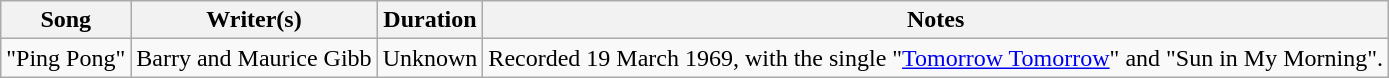<table class="wikitable">
<tr>
<th>Song</th>
<th>Writer(s)</th>
<th>Duration</th>
<th>Notes</th>
</tr>
<tr>
<td>"Ping Pong"</td>
<td>Barry and Maurice Gibb</td>
<td>Unknown</td>
<td>Recorded 19 March 1969, with the single "<a href='#'>Tomorrow Tomorrow</a>" and "Sun in My Morning".</td>
</tr>
</table>
